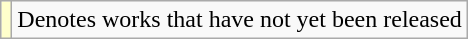<table class="wikitable">
<tr>
<td style="background:#FFFFCC;"></td>
<td>Denotes works that have not yet been released</td>
</tr>
</table>
